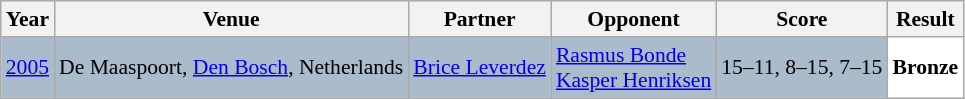<table class="sortable wikitable" style="font-size: 90%;">
<tr>
<th>Year</th>
<th>Venue</th>
<th>Partner</th>
<th>Opponent</th>
<th>Score</th>
<th>Result</th>
</tr>
<tr style="background:#AABBCC">
<td align="center"><a href='#'>2005</a></td>
<td align="left">De Maaspoort, <a href='#'>Den Bosch</a>, Netherlands</td>
<td align="left"> <a href='#'>Brice Leverdez</a></td>
<td align="left"> <a href='#'>Rasmus Bonde</a><br> <a href='#'>Kasper Henriksen</a></td>
<td align="left">15–11, 8–15, 7–15</td>
<td style="text-align:left; background:white"> <strong>Bronze</strong></td>
</tr>
</table>
